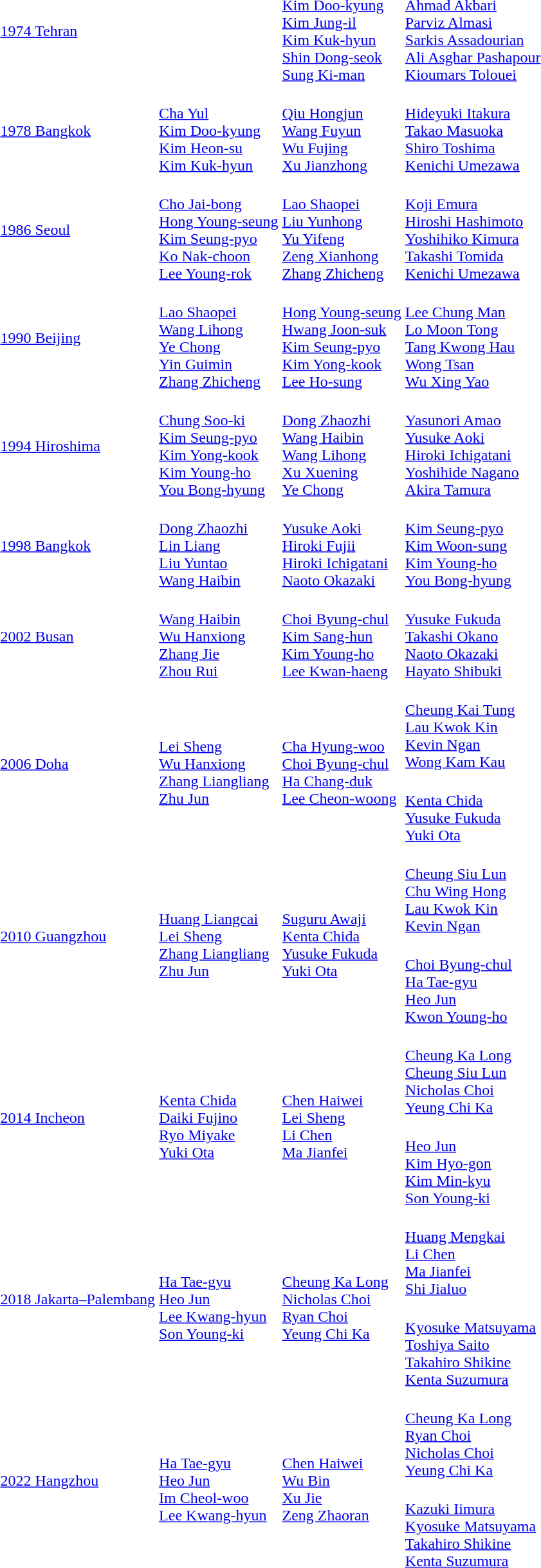<table>
<tr>
<td><a href='#'>1974 Tehran</a></td>
<td valign=top></td>
<td><br><a href='#'>Kim Doo-kyung</a><br><a href='#'>Kim Jung-il</a><br><a href='#'>Kim Kuk-hyun</a><br><a href='#'>Shin Dong-seok</a><br><a href='#'>Sung Ki-man</a></td>
<td><br><a href='#'>Ahmad Akbari</a><br><a href='#'>Parviz Almasi</a><br><a href='#'>Sarkis Assadourian</a><br><a href='#'>Ali Asghar Pashapour</a><br><a href='#'>Kioumars Tolouei</a></td>
</tr>
<tr>
<td><a href='#'>1978 Bangkok</a></td>
<td><br><a href='#'>Cha Yul</a><br><a href='#'>Kim Doo-kyung</a><br><a href='#'>Kim Heon-su</a><br><a href='#'>Kim Kuk-hyun</a></td>
<td><br><a href='#'>Qiu Hongjun</a><br><a href='#'>Wang Fuyun</a><br><a href='#'>Wu Fujing</a><br><a href='#'>Xu Jianzhong</a></td>
<td><br><a href='#'>Hideyuki Itakura</a><br><a href='#'>Takao Masuoka</a><br><a href='#'>Shiro Toshima</a><br><a href='#'>Kenichi Umezawa</a></td>
</tr>
<tr>
<td><a href='#'>1986 Seoul</a></td>
<td><br><a href='#'>Cho Jai-bong</a><br><a href='#'>Hong Young-seung</a><br><a href='#'>Kim Seung-pyo</a><br><a href='#'>Ko Nak-choon</a><br><a href='#'>Lee Young-rok</a></td>
<td><br><a href='#'>Lao Shaopei</a><br><a href='#'>Liu Yunhong</a><br><a href='#'>Yu Yifeng</a><br><a href='#'>Zeng Xianhong</a><br><a href='#'>Zhang Zhicheng</a></td>
<td><br><a href='#'>Koji Emura</a><br><a href='#'>Hiroshi Hashimoto</a><br><a href='#'>Yoshihiko Kimura</a><br><a href='#'>Takashi Tomida</a><br><a href='#'>Kenichi Umezawa</a></td>
</tr>
<tr>
<td><a href='#'>1990 Beijing</a></td>
<td><br><a href='#'>Lao Shaopei</a><br><a href='#'>Wang Lihong</a><br><a href='#'>Ye Chong</a><br><a href='#'>Yin Guimin</a><br><a href='#'>Zhang Zhicheng</a></td>
<td><br><a href='#'>Hong Young-seung</a><br><a href='#'>Hwang Joon-suk</a><br><a href='#'>Kim Seung-pyo</a><br><a href='#'>Kim Yong-kook</a><br><a href='#'>Lee Ho-sung</a></td>
<td><br><a href='#'>Lee Chung Man</a><br><a href='#'>Lo Moon Tong</a><br><a href='#'>Tang Kwong Hau</a><br><a href='#'>Wong Tsan</a><br><a href='#'>Wu Xing Yao</a></td>
</tr>
<tr>
<td><a href='#'>1994 Hiroshima</a></td>
<td><br><a href='#'>Chung Soo-ki</a><br><a href='#'>Kim Seung-pyo</a><br><a href='#'>Kim Yong-kook</a><br><a href='#'>Kim Young-ho</a><br><a href='#'>You Bong-hyung</a></td>
<td><br><a href='#'>Dong Zhaozhi</a><br><a href='#'>Wang Haibin</a><br><a href='#'>Wang Lihong</a><br><a href='#'>Xu Xuening</a><br><a href='#'>Ye Chong</a></td>
<td><br><a href='#'>Yasunori Amao</a><br><a href='#'>Yusuke Aoki</a><br><a href='#'>Hiroki Ichigatani</a><br><a href='#'>Yoshihide Nagano</a><br><a href='#'>Akira Tamura</a></td>
</tr>
<tr>
<td><a href='#'>1998 Bangkok</a></td>
<td><br><a href='#'>Dong Zhaozhi</a><br><a href='#'>Lin Liang</a><br><a href='#'>Liu Yuntao</a><br><a href='#'>Wang Haibin</a></td>
<td><br><a href='#'>Yusuke Aoki</a><br><a href='#'>Hiroki Fujii</a><br><a href='#'>Hiroki Ichigatani</a><br><a href='#'>Naoto Okazaki</a></td>
<td><br><a href='#'>Kim Seung-pyo</a><br><a href='#'>Kim Woon-sung</a><br><a href='#'>Kim Young-ho</a><br><a href='#'>You Bong-hyung</a></td>
</tr>
<tr>
<td><a href='#'>2002 Busan</a></td>
<td><br><a href='#'>Wang Haibin</a><br><a href='#'>Wu Hanxiong</a><br><a href='#'>Zhang Jie</a><br><a href='#'>Zhou Rui</a></td>
<td><br><a href='#'>Choi Byung-chul</a><br><a href='#'>Kim Sang-hun</a><br><a href='#'>Kim Young-ho</a><br><a href='#'>Lee Kwan-haeng</a></td>
<td><br><a href='#'>Yusuke Fukuda</a><br><a href='#'>Takashi Okano</a><br><a href='#'>Naoto Okazaki</a><br><a href='#'>Hayato Shibuki</a></td>
</tr>
<tr>
<td rowspan=2><a href='#'>2006 Doha</a></td>
<td rowspan=2><br><a href='#'>Lei Sheng</a><br><a href='#'>Wu Hanxiong</a><br><a href='#'>Zhang Liangliang</a><br><a href='#'>Zhu Jun</a></td>
<td rowspan=2><br><a href='#'>Cha Hyung-woo</a><br><a href='#'>Choi Byung-chul</a><br><a href='#'>Ha Chang-duk</a><br><a href='#'>Lee Cheon-woong</a></td>
<td><br><a href='#'>Cheung Kai Tung</a><br><a href='#'>Lau Kwok Kin</a><br><a href='#'>Kevin Ngan</a><br><a href='#'>Wong Kam Kau</a></td>
</tr>
<tr>
<td><br><a href='#'>Kenta Chida</a><br><a href='#'>Yusuke Fukuda</a><br><a href='#'>Yuki Ota</a></td>
</tr>
<tr>
<td rowspan=2><a href='#'>2010 Guangzhou</a></td>
<td rowspan=2><br><a href='#'>Huang Liangcai</a><br><a href='#'>Lei Sheng</a><br><a href='#'>Zhang Liangliang</a><br><a href='#'>Zhu Jun</a></td>
<td rowspan=2><br><a href='#'>Suguru Awaji</a><br><a href='#'>Kenta Chida</a><br><a href='#'>Yusuke Fukuda</a><br><a href='#'>Yuki Ota</a></td>
<td><br><a href='#'>Cheung Siu Lun</a><br><a href='#'>Chu Wing Hong</a><br><a href='#'>Lau Kwok Kin</a><br><a href='#'>Kevin Ngan</a></td>
</tr>
<tr>
<td><br><a href='#'>Choi Byung-chul</a><br><a href='#'>Ha Tae-gyu</a><br><a href='#'>Heo Jun</a><br><a href='#'>Kwon Young-ho</a></td>
</tr>
<tr>
<td rowspan=2><a href='#'>2014 Incheon</a></td>
<td rowspan=2><br><a href='#'>Kenta Chida</a><br><a href='#'>Daiki Fujino</a><br><a href='#'>Ryo Miyake</a><br><a href='#'>Yuki Ota</a></td>
<td rowspan=2><br><a href='#'>Chen Haiwei</a><br><a href='#'>Lei Sheng</a><br><a href='#'>Li Chen</a><br><a href='#'>Ma Jianfei</a></td>
<td><br><a href='#'>Cheung Ka Long</a><br><a href='#'>Cheung Siu Lun</a><br><a href='#'>Nicholas Choi</a><br><a href='#'>Yeung Chi Ka</a></td>
</tr>
<tr>
<td><br><a href='#'>Heo Jun</a><br><a href='#'>Kim Hyo-gon</a><br><a href='#'>Kim Min-kyu</a><br><a href='#'>Son Young-ki</a></td>
</tr>
<tr>
<td rowspan=2><a href='#'>2018 Jakarta–Palembang</a></td>
<td rowspan=2><br><a href='#'>Ha Tae-gyu</a><br><a href='#'>Heo Jun</a><br><a href='#'>Lee Kwang-hyun</a><br><a href='#'>Son Young-ki</a></td>
<td rowspan=2><br><a href='#'>Cheung Ka Long</a><br><a href='#'>Nicholas Choi</a><br><a href='#'>Ryan Choi</a><br><a href='#'>Yeung Chi Ka</a></td>
<td><br><a href='#'>Huang Mengkai</a><br><a href='#'>Li Chen</a><br><a href='#'>Ma Jianfei</a><br><a href='#'>Shi Jialuo</a></td>
</tr>
<tr>
<td><br><a href='#'>Kyosuke Matsuyama</a><br><a href='#'>Toshiya Saito</a><br><a href='#'>Takahiro Shikine</a><br><a href='#'>Kenta Suzumura</a></td>
</tr>
<tr>
<td rowspan=2><a href='#'>2022 Hangzhou</a></td>
<td rowspan=2><br><a href='#'>Ha Tae-gyu</a><br><a href='#'>Heo Jun</a><br><a href='#'>Im Cheol-woo</a><br><a href='#'>Lee Kwang-hyun</a></td>
<td rowspan=2><br><a href='#'>Chen Haiwei</a><br><a href='#'>Wu Bin</a><br><a href='#'>Xu Jie</a><br><a href='#'>Zeng Zhaoran</a></td>
<td><br><a href='#'>Cheung Ka Long</a><br><a href='#'>Ryan Choi</a><br><a href='#'>Nicholas Choi</a><br><a href='#'>Yeung Chi Ka</a></td>
</tr>
<tr>
<td><br><a href='#'>Kazuki Iimura</a><br><a href='#'>Kyosuke Matsuyama</a><br><a href='#'>Takahiro Shikine</a><br><a href='#'>Kenta Suzumura</a></td>
</tr>
</table>
